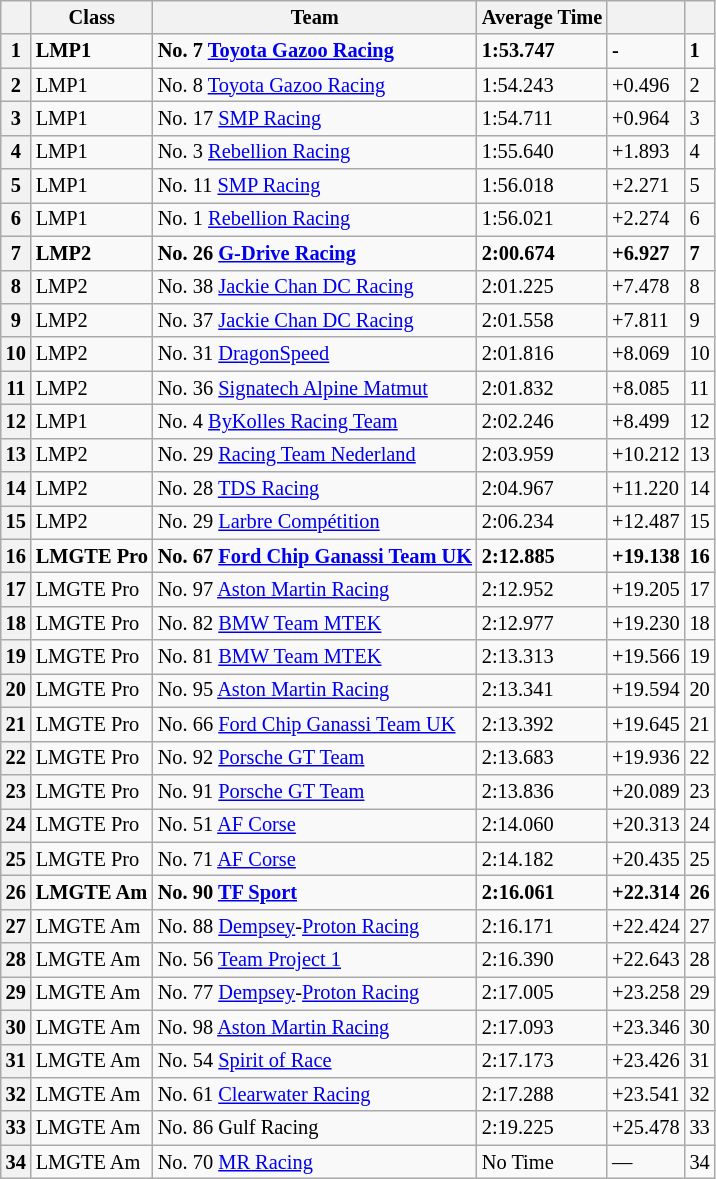<table class="wikitable" style="font-size:85%;">
<tr>
<th></th>
<th>Class</th>
<th>Team</th>
<th>Average Time</th>
<th></th>
<th></th>
</tr>
<tr>
<th>1</th>
<td><strong>LMP1</strong></td>
<td><strong>No. 7 <a href='#'>Toyota Gazoo Racing</a></strong></td>
<td><strong>1:53.747</strong></td>
<td><strong>-</strong></td>
<td><strong>1</strong></td>
</tr>
<tr>
<th>2</th>
<td>LMP1</td>
<td>No. 8 <a href='#'>Toyota Gazoo Racing</a></td>
<td>1:54.243</td>
<td>+0.496</td>
<td>2</td>
</tr>
<tr>
<th>3</th>
<td>LMP1</td>
<td>No. 17 <a href='#'>SMP Racing</a></td>
<td>1:54.711</td>
<td>+0.964</td>
<td>3</td>
</tr>
<tr>
<th>4</th>
<td>LMP1</td>
<td>No. 3 <a href='#'>Rebellion Racing</a></td>
<td>1:55.640</td>
<td>+1.893</td>
<td>4</td>
</tr>
<tr>
<th>5</th>
<td>LMP1</td>
<td>No. 11 <a href='#'>SMP Racing</a></td>
<td>1:56.018</td>
<td>+2.271</td>
<td>5</td>
</tr>
<tr>
<th>6</th>
<td>LMP1</td>
<td>No. 1 <a href='#'>Rebellion Racing</a></td>
<td>1:56.021</td>
<td>+2.274</td>
<td>6</td>
</tr>
<tr>
<th>7</th>
<td><strong>LMP2</strong></td>
<td><strong>No. 26 <a href='#'>G-Drive Racing</a></strong></td>
<td><strong>2:00.674</strong></td>
<td><strong>+6.927</strong></td>
<td><strong>7</strong></td>
</tr>
<tr>
<th>8</th>
<td>LMP2</td>
<td>No. 38 <a href='#'>Jackie Chan DC Racing</a></td>
<td>2:01.225</td>
<td>+7.478</td>
<td>8</td>
</tr>
<tr>
<th>9</th>
<td>LMP2</td>
<td>No. 37 <a href='#'>Jackie Chan DC Racing</a></td>
<td>2:01.558</td>
<td>+7.811</td>
<td>9</td>
</tr>
<tr>
<th>10</th>
<td>LMP2</td>
<td>No. 31 <a href='#'>DragonSpeed</a></td>
<td>2:01.816</td>
<td>+8.069</td>
<td>10</td>
</tr>
<tr>
<th>11</th>
<td>LMP2</td>
<td>No. 36 <a href='#'>Signatech Alpine Matmut</a></td>
<td>2:01.832</td>
<td>+8.085</td>
<td>11</td>
</tr>
<tr>
<th>12</th>
<td>LMP1</td>
<td>No. 4 <a href='#'>ByKolles Racing Team</a></td>
<td>2:02.246</td>
<td>+8.499</td>
<td>12</td>
</tr>
<tr>
<th>13</th>
<td>LMP2</td>
<td>No. 29 <a href='#'>Racing Team Nederland</a></td>
<td>2:03.959</td>
<td>+10.212</td>
<td>13</td>
</tr>
<tr>
<th>14</th>
<td>LMP2</td>
<td>No. 28 <a href='#'>TDS Racing</a></td>
<td>2:04.967</td>
<td>+11.220</td>
<td>14</td>
</tr>
<tr>
<th>15</th>
<td>LMP2</td>
<td>No. 29 <a href='#'>Larbre Compétition</a></td>
<td>2:06.234</td>
<td>+12.487</td>
<td>15</td>
</tr>
<tr>
<th>16</th>
<td><strong>LMGTE Pro</strong></td>
<td><strong>No. 67 <a href='#'>Ford Chip Ganassi Team UK</a></strong></td>
<td><strong>2:12.885</strong></td>
<td><strong>+19.138</strong></td>
<td><strong>16</strong></td>
</tr>
<tr>
<th>17</th>
<td>LMGTE Pro</td>
<td>No. 97 <a href='#'>Aston Martin Racing</a></td>
<td>2:12.952</td>
<td>+19.205</td>
<td>17</td>
</tr>
<tr>
<th>18</th>
<td>LMGTE Pro</td>
<td>No. 82 <a href='#'>BMW Team MTEK</a></td>
<td>2:12.977</td>
<td>+19.230</td>
<td>18</td>
</tr>
<tr>
<th>19</th>
<td>LMGTE Pro</td>
<td>No. 81 <a href='#'>BMW Team MTEK</a></td>
<td>2:13.313</td>
<td>+19.566</td>
<td>19</td>
</tr>
<tr>
<th>20</th>
<td>LMGTE Pro</td>
<td>No. 95 <a href='#'>Aston Martin Racing</a></td>
<td>2:13.341</td>
<td>+19.594</td>
<td>20</td>
</tr>
<tr>
<th>21</th>
<td>LMGTE Pro</td>
<td>No. 66 <a href='#'>Ford Chip Ganassi Team UK</a></td>
<td>2:13.392</td>
<td>+19.645</td>
<td>21</td>
</tr>
<tr>
<th>22</th>
<td>LMGTE Pro</td>
<td>No. 92 <a href='#'>Porsche GT Team</a></td>
<td>2:13.683</td>
<td>+19.936</td>
<td>22</td>
</tr>
<tr>
<th>23</th>
<td>LMGTE Pro</td>
<td>No. 91 <a href='#'>Porsche GT Team</a></td>
<td>2:13.836</td>
<td>+20.089</td>
<td>23</td>
</tr>
<tr>
<th>24</th>
<td>LMGTE Pro</td>
<td>No. 51 <a href='#'>AF Corse</a></td>
<td>2:14.060</td>
<td>+20.313</td>
<td>24</td>
</tr>
<tr>
<th>25</th>
<td>LMGTE Pro</td>
<td>No. 71 <a href='#'>AF Corse</a></td>
<td>2:14.182</td>
<td>+20.435</td>
<td>25</td>
</tr>
<tr>
<th>26</th>
<td><strong>LMGTE Am</strong></td>
<td><strong>No. 90 <a href='#'>TF Sport</a></strong></td>
<td><strong>2:16.061</strong></td>
<td><strong>+22.314</strong></td>
<td><strong>26</strong></td>
</tr>
<tr>
<th>27</th>
<td>LMGTE Am</td>
<td>No. 88 <a href='#'>Dempsey</a>-<a href='#'>Proton Racing</a></td>
<td>2:16.171</td>
<td>+22.424</td>
<td>27</td>
</tr>
<tr>
<th>28</th>
<td>LMGTE Am</td>
<td>No. 56 <a href='#'>Team Project 1</a></td>
<td>2:16.390</td>
<td>+22.643</td>
<td>28</td>
</tr>
<tr>
<th>29</th>
<td>LMGTE Am</td>
<td>No. 77 <a href='#'>Dempsey</a>-<a href='#'>Proton Racing</a></td>
<td>2:17.005</td>
<td>+23.258</td>
<td>29</td>
</tr>
<tr>
<th>30</th>
<td>LMGTE Am</td>
<td>No. 98 <a href='#'>Aston Martin Racing</a></td>
<td>2:17.093</td>
<td>+23.346</td>
<td>30</td>
</tr>
<tr>
<th>31</th>
<td>LMGTE Am</td>
<td>No. 54 <a href='#'>Spirit of Race</a></td>
<td>2:17.173</td>
<td>+23.426</td>
<td>31</td>
</tr>
<tr>
<th>32</th>
<td>LMGTE Am</td>
<td>No. 61 <a href='#'>Clearwater Racing</a></td>
<td>2:17.288</td>
<td>+23.541</td>
<td>32</td>
</tr>
<tr>
<th>33</th>
<td>LMGTE Am</td>
<td>No. 86 Gulf Racing</td>
<td>2:19.225</td>
<td>+25.478</td>
<td>33</td>
</tr>
<tr>
<th>34</th>
<td>LMGTE Am</td>
<td>No. 70 <a href='#'>MR Racing</a></td>
<td>No Time</td>
<td>—</td>
<td>34</td>
</tr>
</table>
